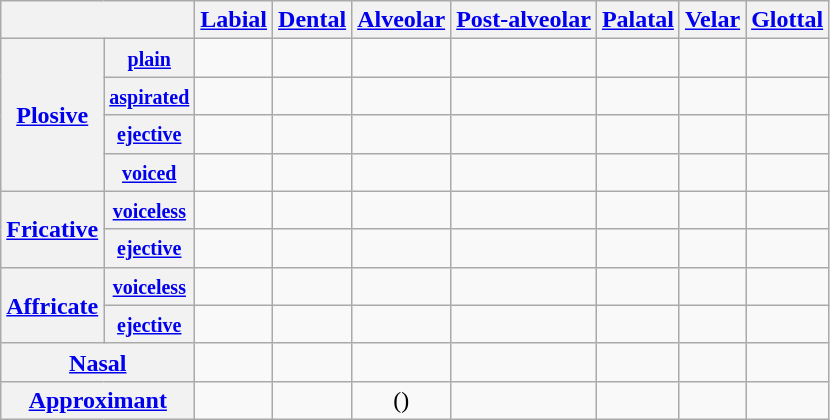<table class="wikitable" style="text-align:center">
<tr>
<th colspan=2></th>
<th><a href='#'>Labial</a></th>
<th><a href='#'>Dental</a></th>
<th><a href='#'>Alveolar</a></th>
<th><a href='#'>Post-alveolar</a></th>
<th><a href='#'>Palatal</a></th>
<th><a href='#'>Velar</a></th>
<th><a href='#'>Glottal</a></th>
</tr>
<tr>
<th rowspan=4><a href='#'>Plosive</a></th>
<th><small><a href='#'>plain</a></small></th>
<td></td>
<td> </td>
<td></td>
<td> </td>
<td></td>
<td></td>
<td></td>
</tr>
<tr>
<th><small><a href='#'>aspirated</a></small></th>
<td></td>
<td> </td>
<td></td>
<td> </td>
<td></td>
<td></td>
<td></td>
</tr>
<tr>
<th><small><a href='#'>ejective</a></small></th>
<td></td>
<td> </td>
<td></td>
<td> </td>
<td></td>
<td></td>
<td></td>
</tr>
<tr>
<th><small> <a href='#'>voiced</a></small></th>
<td></td>
<td></td>
<td> </td>
<td></td>
<td></td>
<td></td>
<td></td>
</tr>
<tr>
<th rowspan=2><a href='#'>Fricative</a></th>
<th><small><a href='#'>voiceless</a></small></th>
<td></td>
<td></td>
<td></td>
<td> </td>
<td> </td>
<td></td>
<td></td>
</tr>
<tr>
<th><small><a href='#'>ejective</a></small></th>
<td></td>
<td></td>
<td></td>
<td></td>
<td> </td>
<td></td>
<td></td>
</tr>
<tr>
<th rowspan=2><a href='#'>Affricate</a></th>
<th><small><a href='#'>voiceless</a></small></th>
<td></td>
<td></td>
<td> </td>
<td> </td>
<td></td>
<td></td>
<td></td>
</tr>
<tr>
<th><small><a href='#'>ejective</a></small></th>
<td></td>
<td></td>
<td> </td>
<td> </td>
<td></td>
<td></td>
<td></td>
</tr>
<tr>
<th colspan=2><a href='#'>Nasal</a></th>
<td></td>
<td></td>
<td></td>
<td></td>
<td></td>
<td></td>
<td></td>
</tr>
<tr>
<th colspan=2><a href='#'>Approximant</a></th>
<td></td>
<td></td>
<td> ()</td>
<td></td>
<td></td>
<td></td>
<td></td>
</tr>
</table>
